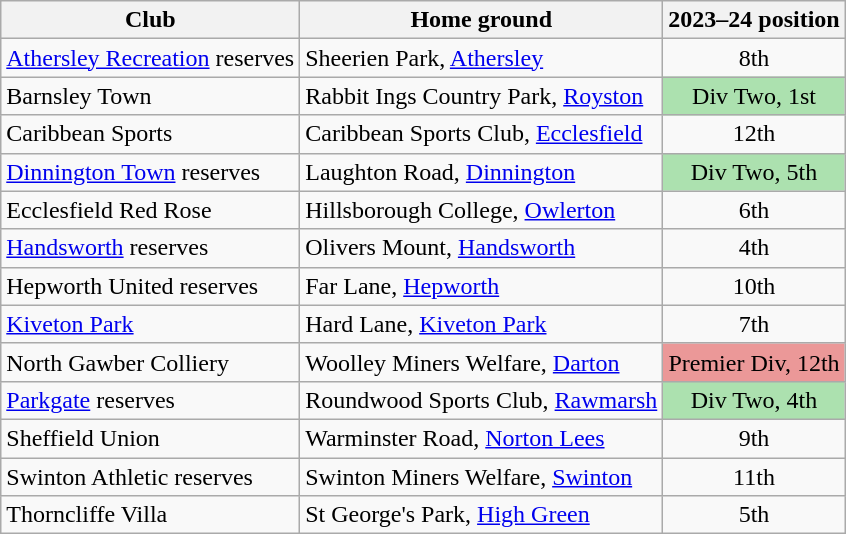<table class="wikitable sortable">
<tr>
<th>Club</th>
<th>Home ground</th>
<th>2023–24 position</th>
</tr>
<tr>
<td><a href='#'>Athersley Recreation</a> reserves</td>
<td>Sheerien Park, <a href='#'>Athersley</a></td>
<td style="text-align:center;">8th</td>
</tr>
<tr>
<td>Barnsley Town</td>
<td>Rabbit Ings Country Park, <a href='#'>Royston</a></td>
<td style="text-align:center;" bgcolor="#ACE1AF">Div Two, 1st</td>
</tr>
<tr>
<td>Caribbean Sports</td>
<td>Caribbean Sports Club, <a href='#'>Ecclesfield</a></td>
<td style="text-align:center;">12th</td>
</tr>
<tr>
<td><a href='#'>Dinnington Town</a> reserves</td>
<td>Laughton Road, <a href='#'>Dinnington</a></td>
<td style="text-align:center;" bgcolor="#ACE1AF">Div Two, 5th</td>
</tr>
<tr>
<td>Ecclesfield Red Rose</td>
<td>Hillsborough College, <a href='#'>Owlerton</a></td>
<td style="text-align:center;">6th</td>
</tr>
<tr>
<td><a href='#'>Handsworth</a> reserves</td>
<td>Olivers Mount, <a href='#'>Handsworth</a></td>
<td style="text-align:center;">4th</td>
</tr>
<tr>
<td>Hepworth United reserves</td>
<td>Far Lane, <a href='#'>Hepworth</a></td>
<td style="text-align:center;">10th</td>
</tr>
<tr>
<td><a href='#'>Kiveton Park</a></td>
<td>Hard Lane, <a href='#'>Kiveton Park</a></td>
<td style="text-align:center;">7th</td>
</tr>
<tr>
<td>North Gawber Colliery</td>
<td>Woolley Miners Welfare, <a href='#'>Darton</a></td>
<td style="text-align:center;" bgcolor="#EB9898">Premier Div, 12th</td>
</tr>
<tr>
<td><a href='#'>Parkgate</a> reserves</td>
<td>Roundwood Sports Club, <a href='#'>Rawmarsh</a></td>
<td style="text-align:center;" bgcolor="#ACE1AF">Div Two, 4th</td>
</tr>
<tr>
<td>Sheffield Union</td>
<td>Warminster Road, <a href='#'>Norton Lees</a></td>
<td style="text-align:center;">9th</td>
</tr>
<tr>
<td>Swinton Athletic reserves</td>
<td>Swinton Miners Welfare, <a href='#'>Swinton</a></td>
<td style="text-align:center;">11th</td>
</tr>
<tr>
<td>Thorncliffe Villa</td>
<td>St George's Park, <a href='#'>High Green</a></td>
<td style="text-align:center;">5th</td>
</tr>
</table>
